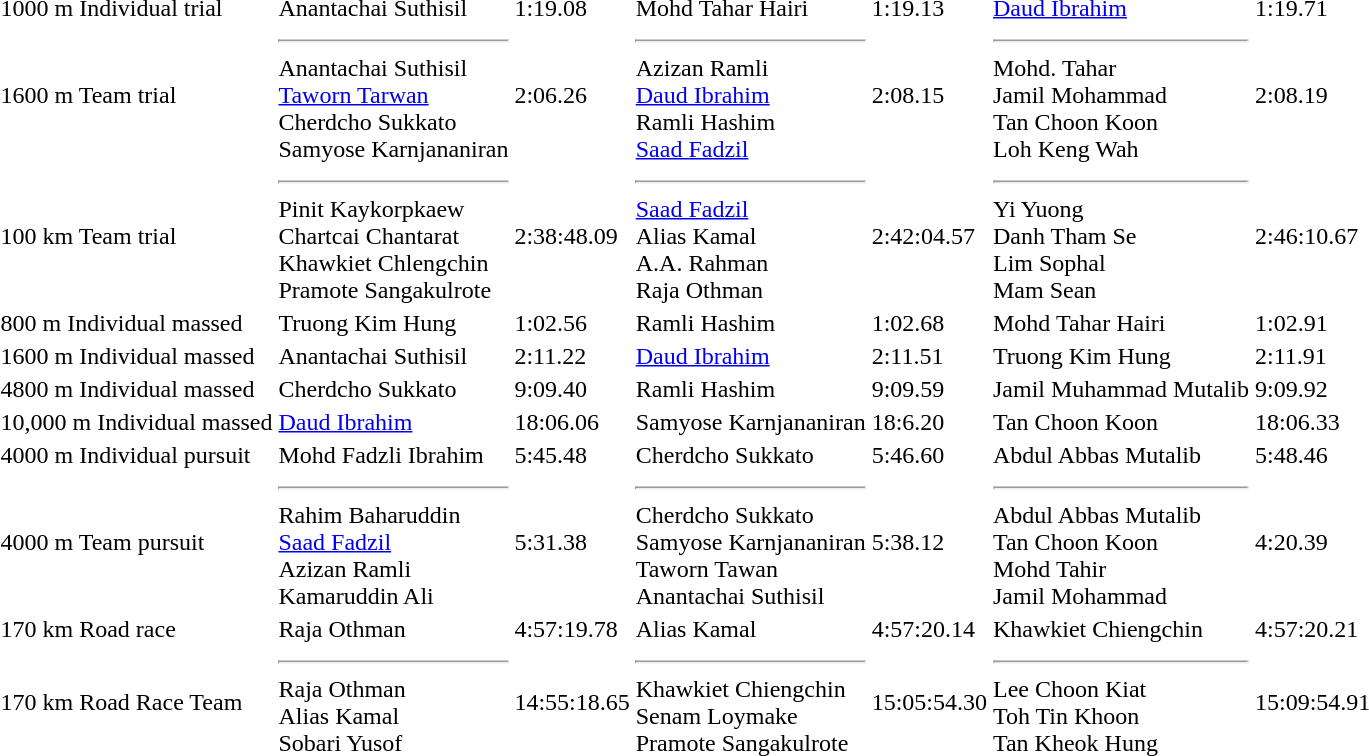<table>
<tr>
<td>1000 m Individual trial</td>
<td> Anantachai Suthisil</td>
<td>1:19.08</td>
<td> Mohd Tahar Hairi</td>
<td>1:19.13</td>
<td> <a href='#'>Daud Ibrahim</a></td>
<td>1:19.71</td>
</tr>
<tr>
<td>1600 m Team trial</td>
<td> <hr> Anantachai Suthisil<br><a href='#'>Taworn Tarwan</a><br>Cherdcho Sukkato<br>Samyose Karnjananiran</td>
<td>2:06.26</td>
<td> <hr> Azizan Ramli<br><a href='#'>Daud Ibrahim</a><br>Ramli Hashim<br><a href='#'>Saad Fadzil</a></td>
<td>2:08.15</td>
<td> <hr> Mohd. Tahar<br>Jamil Mohammad<br>Tan Choon Koon<br>Loh Keng Wah</td>
<td>2:08.19</td>
</tr>
<tr>
<td>100 km Team trial</td>
<td> <hr> Pinit Kaykorpkaew<br>Chartcai Chantarat<br>Khawkiet Chlengchin<br>Pramote Sangakulrote</td>
<td>2:38:48.09</td>
<td> <hr> <a href='#'>Saad Fadzil</a><br>Alias Kamal<br>A.A. Rahman<br>Raja Othman</td>
<td>2:42:04.57</td>
<td> <hr> Yi Yuong<br>Danh Tham Se<br>Lim Sophal<br>Mam Sean</td>
<td>2:46:10.67</td>
</tr>
<tr>
<td>800 m Individual massed</td>
<td> Truong Kim Hung</td>
<td>1:02.56</td>
<td> Ramli Hashim</td>
<td>1:02.68</td>
<td> Mohd Tahar Hairi</td>
<td>1:02.91</td>
</tr>
<tr>
<td>1600 m Individual massed</td>
<td> Anantachai Suthisil</td>
<td>2:11.22</td>
<td> <a href='#'>Daud Ibrahim</a></td>
<td>2:11.51</td>
<td> Truong Kim Hung</td>
<td>2:11.91</td>
</tr>
<tr>
<td>4800 m Individual massed</td>
<td> Cherdcho Sukkato</td>
<td>9:09.40</td>
<td> Ramli Hashim</td>
<td>9:09.59</td>
<td> Jamil Muhammad Mutalib</td>
<td>9:09.92</td>
</tr>
<tr>
<td>10,000 m Individual massed</td>
<td> <a href='#'>Daud Ibrahim</a></td>
<td>18:06.06</td>
<td> Samyose Karnjananiran</td>
<td>18:6.20</td>
<td> Tan Choon Koon</td>
<td>18:06.33</td>
</tr>
<tr>
<td>4000 m Individual pursuit</td>
<td> Mohd Fadzli Ibrahim</td>
<td>5:45.48</td>
<td> Cherdcho Sukkato</td>
<td>5:46.60</td>
<td> Abdul Abbas Mutalib</td>
<td>5:48.46</td>
</tr>
<tr>
<td>4000 m Team pursuit</td>
<td> <hr> Rahim Baharuddin<br><a href='#'>Saad Fadzil</a><br>Azizan Ramli<br>Kamaruddin Ali</td>
<td>5:31.38</td>
<td> <hr> Cherdcho Sukkato<br>Samyose Karnjananiran<br>Taworn Tawan<br>Anantachai Suthisil</td>
<td>5:38.12</td>
<td> <hr> Abdul Abbas Mutalib<br>Tan Choon Koon<br>Mohd Tahir<br>Jamil Mohammad</td>
<td>4:20.39</td>
</tr>
<tr>
<td>170 km Road race</td>
<td> Raja Othman</td>
<td>4:57:19.78</td>
<td> Alias Kamal</td>
<td>4:57:20.14</td>
<td> Khawkiet Chiengchin</td>
<td>4:57:20.21</td>
</tr>
<tr>
<td>170 km Road Race Team</td>
<td> <hr> Raja Othman<br>Alias Kamal<br>Sobari Yusof</td>
<td>14:55:18.65</td>
<td> <hr> Khawkiet Chiengchin<br>Senam Loymake<br>Pramote Sangakulrote</td>
<td>15:05:54.30</td>
<td> <hr> Lee Choon Kiat<br>Toh Tin Khoon<br>Tan Kheok Hung</td>
<td>15:09:54.91</td>
</tr>
</table>
